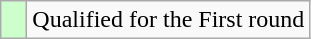<table class=wikitable>
<tr>
<td width=10px style="background-color:#ccffcc;"></td>
<td>Qualified for the First round</td>
</tr>
</table>
